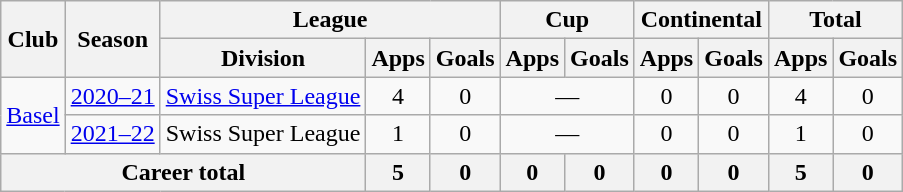<table class="wikitable" style="text-align:center">
<tr>
<th rowspan="2">Club</th>
<th rowspan="2">Season</th>
<th colspan="3">League</th>
<th colspan="2">Cup</th>
<th colspan="2">Continental</th>
<th colspan="2">Total</th>
</tr>
<tr>
<th>Division</th>
<th>Apps</th>
<th>Goals</th>
<th>Apps</th>
<th>Goals</th>
<th>Apps</th>
<th>Goals</th>
<th>Apps</th>
<th>Goals</th>
</tr>
<tr>
<td rowspan="2"><a href='#'>Basel</a></td>
<td><a href='#'>2020–21</a></td>
<td><a href='#'>Swiss Super League</a></td>
<td>4</td>
<td>0</td>
<td colspan="2">—</td>
<td>0</td>
<td>0</td>
<td>4</td>
<td>0</td>
</tr>
<tr>
<td><a href='#'>2021–22</a></td>
<td>Swiss Super League</td>
<td>1</td>
<td>0</td>
<td colspan="2">—</td>
<td>0</td>
<td>0</td>
<td>1</td>
<td>0</td>
</tr>
<tr>
<th colspan="3">Career total</th>
<th>5</th>
<th>0</th>
<th>0</th>
<th>0</th>
<th>0</th>
<th>0</th>
<th>5</th>
<th>0</th>
</tr>
</table>
